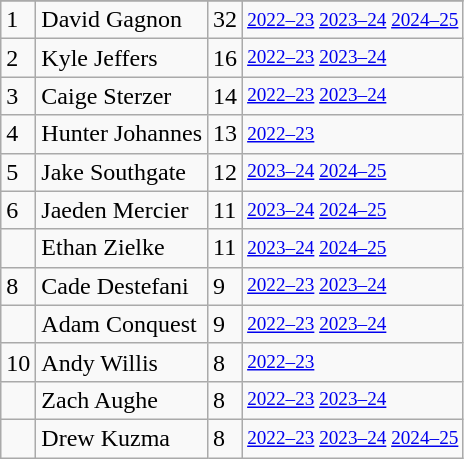<table class="wikitable">
<tr>
</tr>
<tr>
<td>1</td>
<td>David Gagnon</td>
<td>32</td>
<td style="font-size:80%;"><a href='#'>2022–23</a> <a href='#'>2023–24</a> <a href='#'>2024–25</a></td>
</tr>
<tr>
<td>2</td>
<td>Kyle Jeffers</td>
<td>16</td>
<td style="font-size:80%;"><a href='#'>2022–23</a> <a href='#'>2023–24</a></td>
</tr>
<tr>
<td>3</td>
<td>Caige Sterzer</td>
<td>14</td>
<td style="font-size:80%;"><a href='#'>2022–23</a> <a href='#'>2023–24</a></td>
</tr>
<tr>
<td>4</td>
<td>Hunter Johannes</td>
<td>13</td>
<td style="font-size:80%;"><a href='#'>2022–23</a></td>
</tr>
<tr>
<td>5</td>
<td>Jake Southgate</td>
<td>12</td>
<td style="font-size:80%;"><a href='#'>2023–24</a> <a href='#'>2024–25</a></td>
</tr>
<tr>
<td>6</td>
<td>Jaeden Mercier</td>
<td>11</td>
<td style="font-size:80%;"><a href='#'>2023–24</a> <a href='#'>2024–25</a></td>
</tr>
<tr>
<td></td>
<td>Ethan Zielke</td>
<td>11</td>
<td style="font-size:80%;"><a href='#'>2023–24</a> <a href='#'>2024–25</a></td>
</tr>
<tr>
<td>8</td>
<td>Cade Destefani</td>
<td>9</td>
<td style="font-size:80%;"><a href='#'>2022–23</a> <a href='#'>2023–24</a></td>
</tr>
<tr>
<td></td>
<td>Adam Conquest</td>
<td>9</td>
<td style="font-size:80%;"><a href='#'>2022–23</a> <a href='#'>2023–24</a></td>
</tr>
<tr>
<td>10</td>
<td>Andy Willis</td>
<td>8</td>
<td style="font-size:80%;"><a href='#'>2022–23</a></td>
</tr>
<tr>
<td></td>
<td>Zach Aughe</td>
<td>8</td>
<td style="font-size:80%;"><a href='#'>2022–23</a> <a href='#'>2023–24</a></td>
</tr>
<tr>
<td></td>
<td>Drew Kuzma</td>
<td>8</td>
<td style="font-size:80%;"><a href='#'>2022–23</a> <a href='#'>2023–24</a> <a href='#'>2024–25</a></td>
</tr>
</table>
